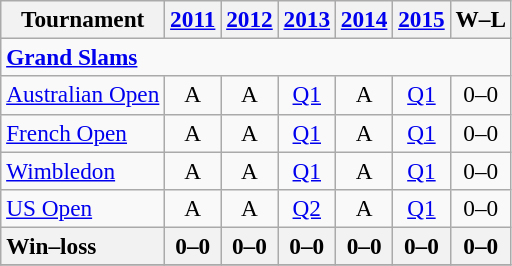<table class=wikitable style=text-align:center;font-size:97%>
<tr>
<th>Tournament</th>
<th><a href='#'>2011</a></th>
<th><a href='#'>2012</a></th>
<th><a href='#'>2013</a></th>
<th><a href='#'>2014</a></th>
<th><a href='#'>2015</a></th>
<th>W–L</th>
</tr>
<tr>
<td colspan=8 align=left><strong><a href='#'>Grand Slams</a></strong></td>
</tr>
<tr>
<td align=left><a href='#'>Australian Open</a></td>
<td>A</td>
<td>A</td>
<td><a href='#'>Q1</a></td>
<td>A</td>
<td><a href='#'>Q1</a></td>
<td>0–0</td>
</tr>
<tr>
<td align=left><a href='#'>French Open</a></td>
<td>A</td>
<td>A</td>
<td><a href='#'>Q1</a></td>
<td>A</td>
<td><a href='#'>Q1</a></td>
<td>0–0</td>
</tr>
<tr>
<td align=left><a href='#'>Wimbledon</a></td>
<td>A</td>
<td>A</td>
<td><a href='#'>Q1</a></td>
<td>A</td>
<td><a href='#'>Q1</a></td>
<td>0–0</td>
</tr>
<tr>
<td align=left><a href='#'>US Open</a></td>
<td>A</td>
<td>A</td>
<td><a href='#'>Q2</a></td>
<td>A</td>
<td><a href='#'>Q1</a></td>
<td>0–0</td>
</tr>
<tr>
<th style=text-align:left>Win–loss</th>
<th>0–0</th>
<th>0–0</th>
<th>0–0</th>
<th>0–0</th>
<th>0–0</th>
<th>0–0</th>
</tr>
<tr>
</tr>
</table>
